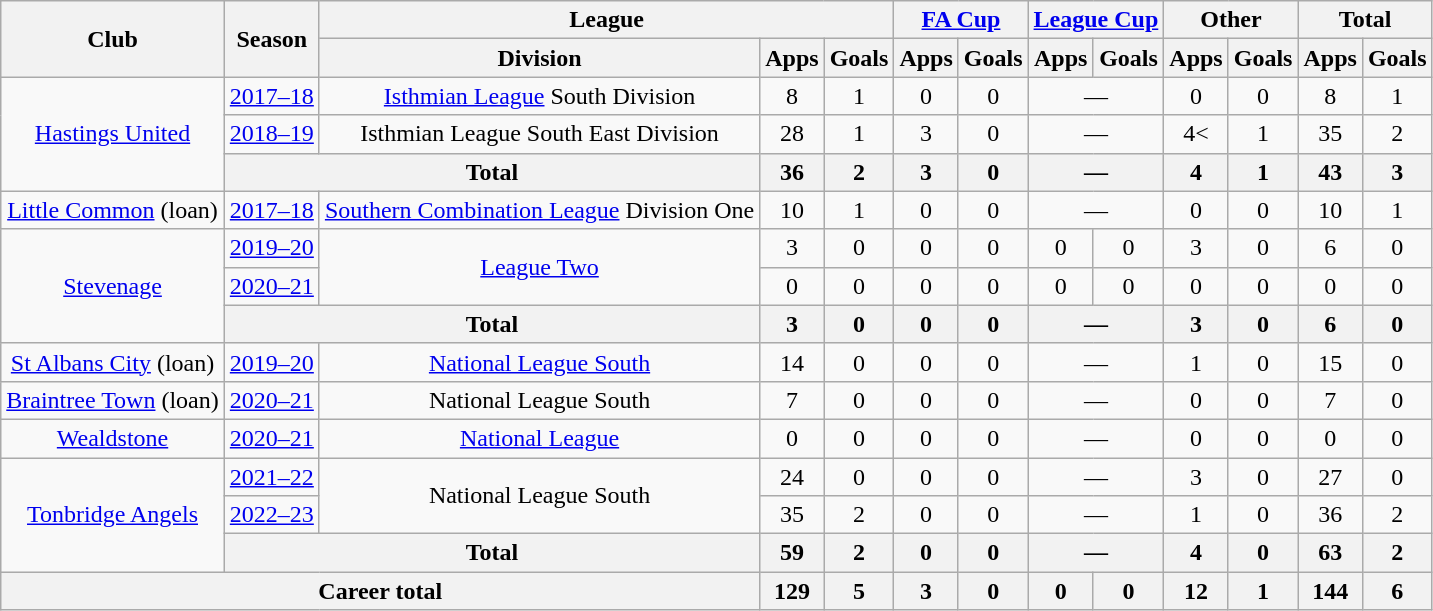<table class="wikitable" style="text-align: center">
<tr>
<th rowspan="2">Club</th>
<th rowspan="2">Season</th>
<th colspan="3">League</th>
<th colspan="2"><a href='#'>FA Cup</a></th>
<th colspan="2"><a href='#'>League Cup</a></th>
<th colspan="2">Other</th>
<th colspan="2">Total</th>
</tr>
<tr>
<th>Division</th>
<th>Apps</th>
<th>Goals</th>
<th>Apps</th>
<th>Goals</th>
<th>Apps</th>
<th>Goals</th>
<th>Apps</th>
<th>Goals</th>
<th>Apps</th>
<th>Goals</th>
</tr>
<tr>
<td rowspan="3"><a href='#'>Hastings United</a></td>
<td><a href='#'>2017–18</a></td>
<td><a href='#'>Isthmian League</a> South Division</td>
<td>8</td>
<td>1</td>
<td>0</td>
<td>0</td>
<td colspan=2">—</td>
<td>0</td>
<td>0</td>
<td>8</td>
<td>1</td>
</tr>
<tr>
<td><a href='#'>2018–19</a></td>
<td>Isthmian League South East Division</td>
<td>28</td>
<td>1</td>
<td>3</td>
<td>0</td>
<td colspan="2">—</td>
<td>4<</td>
<td>1</td>
<td>35</td>
<td>2</td>
</tr>
<tr>
<th colspan="2">Total</th>
<th>36</th>
<th>2</th>
<th>3</th>
<th>0</th>
<th colspan="2">—</th>
<th>4</th>
<th>1</th>
<th>43</th>
<th>3</th>
</tr>
<tr>
<td><a href='#'>Little Common</a> (loan)</td>
<td><a href='#'>2017–18</a></td>
<td><a href='#'>Southern Combination League</a> Division One</td>
<td>10</td>
<td>1</td>
<td>0</td>
<td>0</td>
<td colspan="2">—</td>
<td>0</td>
<td>0</td>
<td>10</td>
<td>1</td>
</tr>
<tr>
<td rowspan="3"><a href='#'>Stevenage</a></td>
<td><a href='#'>2019–20</a></td>
<td rowspan="2"><a href='#'>League Two</a></td>
<td>3</td>
<td>0</td>
<td>0</td>
<td>0</td>
<td>0</td>
<td>0</td>
<td>3</td>
<td>0</td>
<td>6</td>
<td>0</td>
</tr>
<tr>
<td><a href='#'>2020–21</a></td>
<td>0</td>
<td>0</td>
<td>0</td>
<td>0</td>
<td>0</td>
<td>0</td>
<td>0</td>
<td>0</td>
<td>0</td>
<td>0</td>
</tr>
<tr>
<th colspan="2">Total</th>
<th>3</th>
<th>0</th>
<th>0</th>
<th>0</th>
<th colspan="2">—</th>
<th>3</th>
<th>0</th>
<th>6</th>
<th>0</th>
</tr>
<tr>
<td><a href='#'>St Albans City</a> (loan)</td>
<td><a href='#'>2019–20</a></td>
<td><a href='#'>National League South</a></td>
<td>14</td>
<td>0</td>
<td>0</td>
<td>0</td>
<td colspan="2">—</td>
<td>1</td>
<td>0</td>
<td>15</td>
<td>0</td>
</tr>
<tr>
<td><a href='#'>Braintree Town</a> (loan)</td>
<td><a href='#'>2020–21</a></td>
<td>National League South</td>
<td>7</td>
<td>0</td>
<td>0</td>
<td>0</td>
<td colspan="2">—</td>
<td>0</td>
<td>0</td>
<td>7</td>
<td>0</td>
</tr>
<tr>
<td><a href='#'>Wealdstone</a></td>
<td><a href='#'>2020–21</a></td>
<td><a href='#'>National League</a></td>
<td>0</td>
<td>0</td>
<td>0</td>
<td>0</td>
<td colspan="2">—</td>
<td>0</td>
<td>0</td>
<td>0</td>
<td>0</td>
</tr>
<tr>
<td rowspan="3"><a href='#'>Tonbridge Angels</a></td>
<td><a href='#'>2021–22</a></td>
<td rowspan="2">National League South</td>
<td>24</td>
<td>0</td>
<td>0</td>
<td>0</td>
<td colspan="2">—</td>
<td>3</td>
<td>0</td>
<td>27</td>
<td>0</td>
</tr>
<tr>
<td><a href='#'>2022–23</a></td>
<td>35</td>
<td>2</td>
<td>0</td>
<td>0</td>
<td colspan="2">—</td>
<td>1</td>
<td>0</td>
<td>36</td>
<td>2</td>
</tr>
<tr>
<th colspan="2">Total</th>
<th>59</th>
<th>2</th>
<th>0</th>
<th>0</th>
<th colspan="2">—</th>
<th>4</th>
<th>0</th>
<th>63</th>
<th>2</th>
</tr>
<tr>
<th colspan=3>Career total</th>
<th>129</th>
<th>5</th>
<th>3</th>
<th>0</th>
<th>0</th>
<th>0</th>
<th>12</th>
<th>1</th>
<th>144</th>
<th>6</th>
</tr>
</table>
